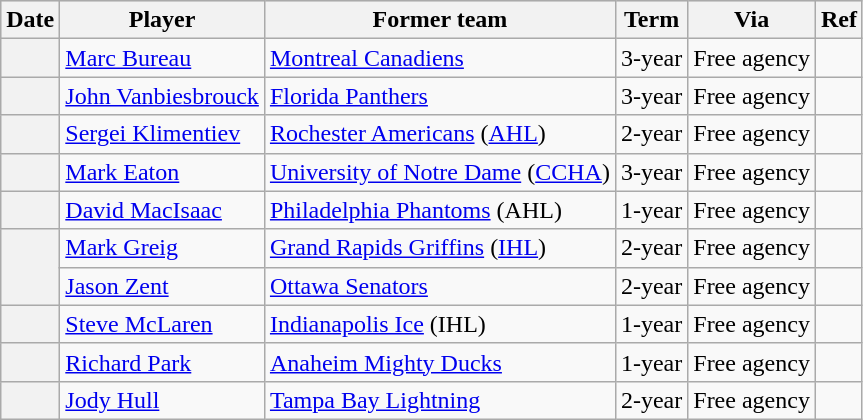<table class="wikitable plainrowheaders">
<tr style="background:#ddd; text-align:center;">
<th>Date</th>
<th>Player</th>
<th>Former team</th>
<th>Term</th>
<th>Via</th>
<th>Ref</th>
</tr>
<tr>
<th scope="row"></th>
<td><a href='#'>Marc Bureau</a></td>
<td><a href='#'>Montreal Canadiens</a></td>
<td>3-year</td>
<td>Free agency</td>
<td></td>
</tr>
<tr>
<th scope="row"></th>
<td><a href='#'>John Vanbiesbrouck</a></td>
<td><a href='#'>Florida Panthers</a></td>
<td>3-year</td>
<td>Free agency</td>
<td></td>
</tr>
<tr>
<th scope="row"></th>
<td><a href='#'>Sergei Klimentiev</a></td>
<td><a href='#'>Rochester Americans</a> (<a href='#'>AHL</a>)</td>
<td>2-year</td>
<td>Free agency</td>
<td></td>
</tr>
<tr>
<th scope="row"></th>
<td><a href='#'>Mark Eaton</a></td>
<td><a href='#'>University of Notre Dame</a> (<a href='#'>CCHA</a>)</td>
<td>3-year</td>
<td>Free agency</td>
<td></td>
</tr>
<tr>
<th scope="row"></th>
<td><a href='#'>David MacIsaac</a></td>
<td><a href='#'>Philadelphia Phantoms</a> (AHL)</td>
<td>1-year</td>
<td>Free agency</td>
<td></td>
</tr>
<tr>
<th scope="row" rowspan=2></th>
<td><a href='#'>Mark Greig</a></td>
<td><a href='#'>Grand Rapids Griffins</a> (<a href='#'>IHL</a>)</td>
<td>2-year</td>
<td>Free agency</td>
<td></td>
</tr>
<tr>
<td><a href='#'>Jason Zent</a></td>
<td><a href='#'>Ottawa Senators</a></td>
<td>2-year</td>
<td>Free agency</td>
<td></td>
</tr>
<tr>
<th scope="row"></th>
<td><a href='#'>Steve McLaren</a></td>
<td><a href='#'>Indianapolis Ice</a> (IHL)</td>
<td>1-year</td>
<td>Free agency</td>
<td></td>
</tr>
<tr>
<th scope="row"></th>
<td><a href='#'>Richard Park</a></td>
<td><a href='#'>Anaheim Mighty Ducks</a></td>
<td>1-year</td>
<td>Free agency</td>
<td></td>
</tr>
<tr>
<th scope="row"></th>
<td><a href='#'>Jody Hull</a></td>
<td><a href='#'>Tampa Bay Lightning</a></td>
<td>2-year</td>
<td>Free agency</td>
<td></td>
</tr>
</table>
